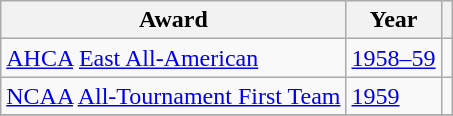<table class="wikitable">
<tr>
<th>Award</th>
<th>Year</th>
<th></th>
</tr>
<tr>
<td><a href='#'>AHCA</a> <a href='#'>East All-American</a></td>
<td><a href='#'>1958–59</a></td>
<td></td>
</tr>
<tr>
<td><a href='#'>NCAA</a> <a href='#'>All-Tournament First Team</a></td>
<td><a href='#'>1959</a></td>
<td></td>
</tr>
<tr>
</tr>
</table>
